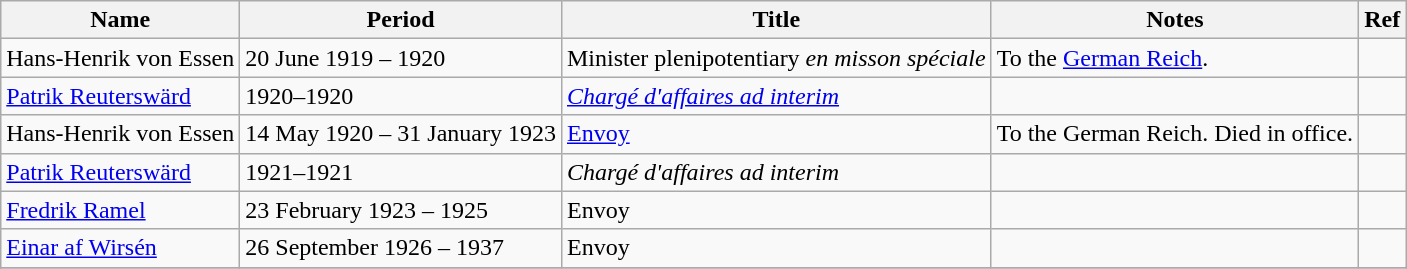<table class="wikitable">
<tr>
<th>Name</th>
<th>Period</th>
<th>Title</th>
<th>Notes</th>
<th>Ref</th>
</tr>
<tr>
<td>Hans-Henrik von Essen</td>
<td>20 June 1919 – 1920</td>
<td>Minister plenipotentiary <em>en misson spéciale</em></td>
<td>To the <a href='#'>German Reich</a>.</td>
<td></td>
</tr>
<tr>
<td><a href='#'>Patrik Reuterswärd</a></td>
<td>1920–1920</td>
<td><em><a href='#'>Chargé d'affaires ad interim</a></em></td>
<td></td>
<td></td>
</tr>
<tr>
<td>Hans-Henrik von Essen</td>
<td>14 May 1920 – 31 January 1923</td>
<td><a href='#'>Envoy</a></td>
<td>To the German Reich. Died in office.</td>
<td></td>
</tr>
<tr>
<td><a href='#'>Patrik Reuterswärd</a></td>
<td>1921–1921</td>
<td><em>Chargé d'affaires ad interim</em></td>
<td></td>
<td></td>
</tr>
<tr>
<td><a href='#'>Fredrik Ramel</a></td>
<td>23 February 1923 – 1925</td>
<td>Envoy</td>
<td></td>
<td></td>
</tr>
<tr>
<td><a href='#'>Einar af Wirsén</a></td>
<td>26 September 1926 – 1937</td>
<td>Envoy</td>
<td></td>
<td></td>
</tr>
<tr>
</tr>
</table>
